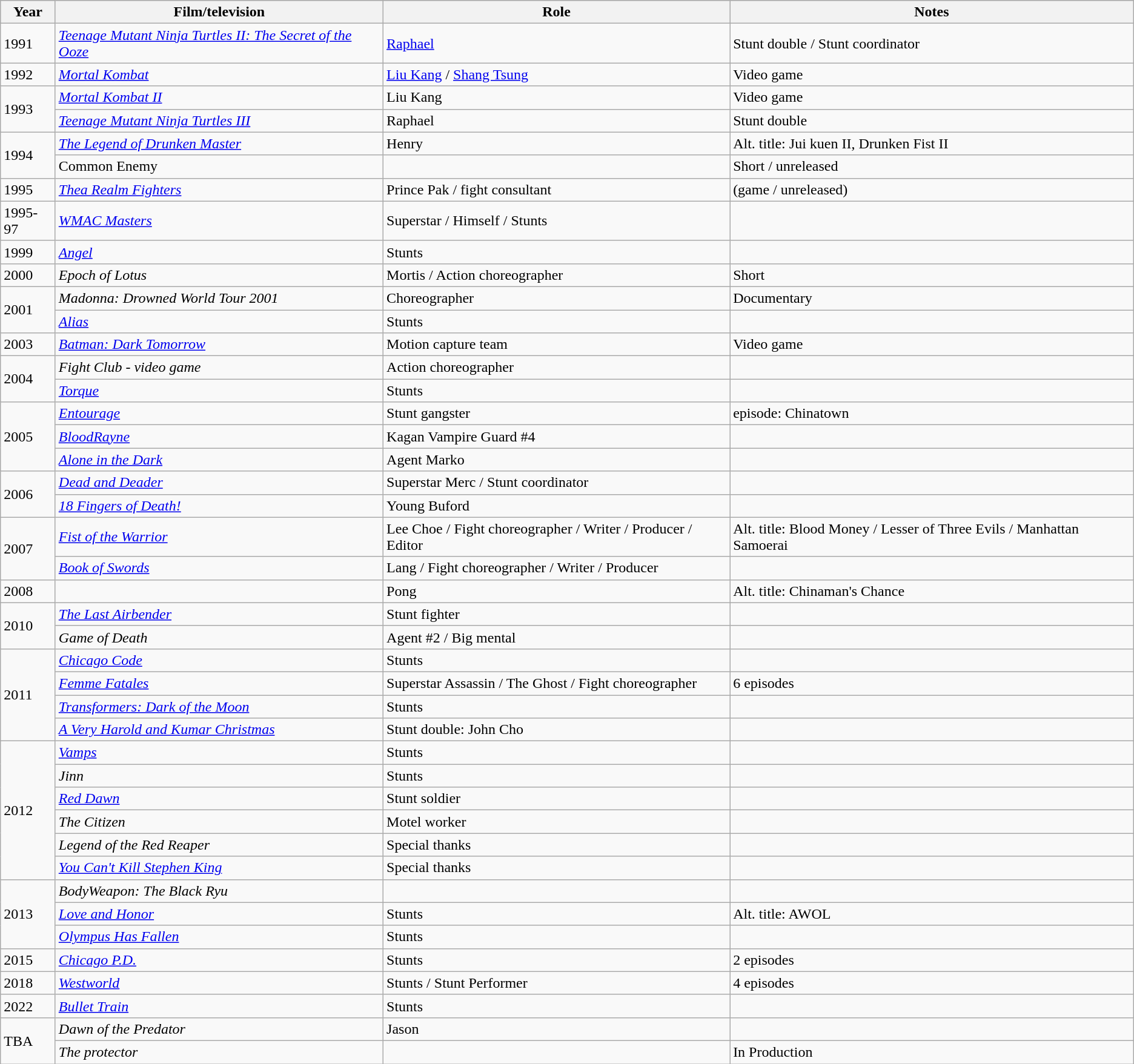<table class="wikitable">
<tr style="background:#ccc; text-align:center;">
<th>Year</th>
<th>Film/television</th>
<th>Role</th>
<th>Notes</th>
</tr>
<tr>
<td>1991</td>
<td><em><a href='#'>Teenage Mutant Ninja Turtles II: The Secret of the Ooze</a></em></td>
<td><a href='#'>Raphael</a></td>
<td>Stunt double / Stunt coordinator</td>
</tr>
<tr>
<td>1992</td>
<td><em><a href='#'>Mortal Kombat</a></em></td>
<td><a href='#'>Liu Kang</a> / <a href='#'>Shang Tsung</a></td>
<td>Video game</td>
</tr>
<tr>
<td rowspan="2">1993</td>
<td><em><a href='#'>Mortal Kombat II</a></em></td>
<td>Liu Kang</td>
<td>Video game</td>
</tr>
<tr>
<td><em><a href='#'>Teenage Mutant Ninja Turtles III</a></em></td>
<td>Raphael</td>
<td>Stunt double</td>
</tr>
<tr>
<td rowspan="2">1994</td>
<td><em><a href='#'>The Legend of Drunken Master</a></em></td>
<td>Henry</td>
<td>Alt. title: Jui kuen II, Drunken Fist II</td>
</tr>
<tr>
<td>Common Enemy</td>
<td></td>
<td>Short / unreleased</td>
</tr>
<tr>
<td>1995</td>
<td><em><a href='#'>Thea Realm Fighters</a></em></td>
<td>Prince Pak / fight consultant</td>
<td>(game / unreleased)</td>
</tr>
<tr>
<td>1995-97</td>
<td><em><a href='#'>WMAC Masters</a></em></td>
<td>Superstar / Himself / Stunts</td>
<td></td>
</tr>
<tr>
<td>1999</td>
<td><em><a href='#'>Angel</a></em></td>
<td>Stunts</td>
<td></td>
</tr>
<tr>
<td>2000</td>
<td><em>Epoch of Lotus</em></td>
<td>Mortis / Action choreographer</td>
<td>Short</td>
</tr>
<tr>
<td rowspan="2">2001</td>
<td><em>Madonna: Drowned World Tour 2001</em></td>
<td>Choreographer</td>
<td>Documentary</td>
</tr>
<tr>
<td><em><a href='#'>Alias</a></em></td>
<td>Stunts</td>
<td></td>
</tr>
<tr>
<td>2003</td>
<td><em><a href='#'>Batman: Dark Tomorrow</a></em></td>
<td>Motion capture team</td>
<td>Video game</td>
</tr>
<tr>
<td rowspan="2">2004</td>
<td><em>Fight Club -  video game</em></td>
<td>Action choreographer</td>
<td></td>
</tr>
<tr>
<td><em><a href='#'>Torque</a></em></td>
<td>Stunts</td>
<td></td>
</tr>
<tr>
<td rowspan="3">2005</td>
<td><em><a href='#'>Entourage</a></em></td>
<td>Stunt gangster</td>
<td>episode: Chinatown</td>
</tr>
<tr>
<td><em><a href='#'>BloodRayne</a></em></td>
<td>Kagan Vampire Guard #4</td>
<td></td>
</tr>
<tr>
<td><em><a href='#'>Alone in the Dark</a></em></td>
<td>Agent Marko</td>
<td></td>
</tr>
<tr>
<td rowspan="2">2006</td>
<td><em><a href='#'>Dead and Deader</a></em></td>
<td>Superstar Merc / Stunt coordinator</td>
<td></td>
</tr>
<tr>
<td><em><a href='#'>18 Fingers of Death!</a></em></td>
<td>Young Buford</td>
<td></td>
</tr>
<tr>
<td rowspan="2">2007</td>
<td><em><a href='#'>Fist of the Warrior</a></em></td>
<td>Lee Choe / Fight choreographer / Writer / Producer / Editor</td>
<td>Alt. title: Blood Money / Lesser of Three Evils / Manhattan Samoerai</td>
</tr>
<tr>
<td><em><a href='#'>Book of Swords</a></em></td>
<td>Lang / Fight choreographer / Writer / Producer</td>
<td></td>
</tr>
<tr>
<td>2008</td>
<td><em></em></td>
<td>Pong</td>
<td>Alt. title: Chinaman's Chance</td>
</tr>
<tr>
<td rowspan="2">2010</td>
<td><em><a href='#'>The Last Airbender</a></em></td>
<td>Stunt fighter</td>
<td></td>
</tr>
<tr>
<td><em>Game of Death</em></td>
<td>Agent #2 / Big mental</td>
<td></td>
</tr>
<tr>
<td rowspan="4">2011</td>
<td><em><a href='#'>Chicago Code</a></em></td>
<td>Stunts</td>
<td></td>
</tr>
<tr>
<td><em><a href='#'>Femme Fatales</a></em></td>
<td>Superstar Assassin / The Ghost / Fight choreographer</td>
<td>6 episodes</td>
</tr>
<tr>
<td><em><a href='#'>Transformers: Dark of the Moon</a></em></td>
<td>Stunts</td>
<td></td>
</tr>
<tr>
<td><em><a href='#'>A Very Harold and Kumar Christmas</a></em></td>
<td>Stunt double: John Cho</td>
<td></td>
</tr>
<tr>
<td rowspan="6">2012</td>
<td><em><a href='#'>Vamps</a></em></td>
<td>Stunts</td>
<td></td>
</tr>
<tr>
<td><em>Jinn</em></td>
<td>Stunts</td>
<td></td>
</tr>
<tr>
<td><em><a href='#'>Red Dawn</a></em></td>
<td>Stunt soldier</td>
<td></td>
</tr>
<tr>
<td><em>The Citizen</em></td>
<td>Motel worker</td>
<td></td>
</tr>
<tr>
<td><em>Legend of the Red Reaper</em></td>
<td>Special thanks</td>
<td></td>
</tr>
<tr>
<td><em><a href='#'>You Can't Kill Stephen King</a></em></td>
<td>Special thanks</td>
<td></td>
</tr>
<tr>
<td rowspan="3">2013</td>
<td><em>BodyWeapon: The Black Ryu</em></td>
<td></td>
<td></td>
</tr>
<tr>
<td><em><a href='#'>Love and Honor</a></em></td>
<td>Stunts</td>
<td>Alt. title: AWOL</td>
</tr>
<tr>
<td><em><a href='#'>Olympus Has Fallen</a></em></td>
<td>Stunts</td>
<td></td>
</tr>
<tr>
<td>2015</td>
<td><em><a href='#'>Chicago P.D.</a></em></td>
<td>Stunts</td>
<td>2 episodes</td>
</tr>
<tr>
<td>2018</td>
<td><em><a href='#'>Westworld</a></em></td>
<td>Stunts / Stunt Performer</td>
<td>4 episodes</td>
</tr>
<tr>
<td>2022</td>
<td><em><a href='#'>Bullet Train</a></em></td>
<td>Stunts</td>
<td></td>
</tr>
<tr>
<td rowspan="2">TBA</td>
<td><em>Dawn of the Predator</em></td>
<td>Jason</td>
<td></td>
</tr>
<tr>
<td><em>The protector</em></td>
<td></td>
<td>In Production</td>
</tr>
</table>
